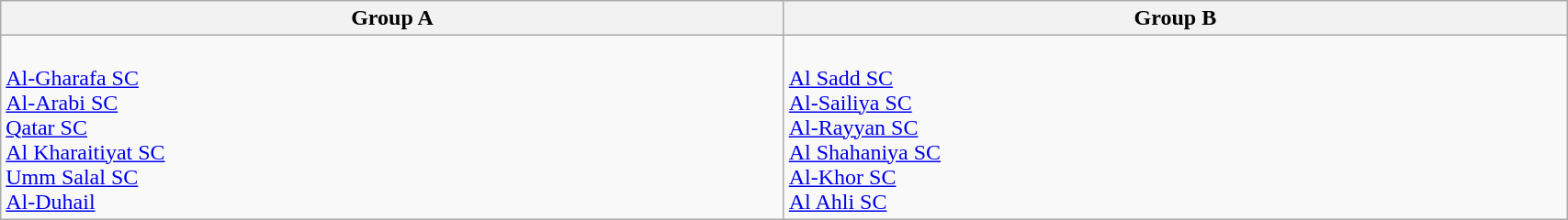<table class="wikitable" width=90%>
<tr>
<th width=20%>Group A</th>
<th width=20%>Group B</th>
</tr>
<tr>
<td><br><a href='#'>Al-Gharafa SC</a> <br>
<a href='#'>Al-Arabi SC</a> <br>
<a href='#'>Qatar SC</a> <br>
<a href='#'>Al Kharaitiyat SC</a> <br>
<a href='#'>Umm Salal SC</a> <br>
<a href='#'>Al-Duhail</a> <br></td>
<td><br><a href='#'>Al Sadd SC</a> <br>
<a href='#'>Al-Sailiya SC</a> <br>
<a href='#'>Al-Rayyan SC</a> <br>
<a href='#'>Al Shahaniya SC</a> <br>
<a href='#'>Al-Khor SC</a> <br>
<a href='#'>Al Ahli SC</a></td>
</tr>
</table>
